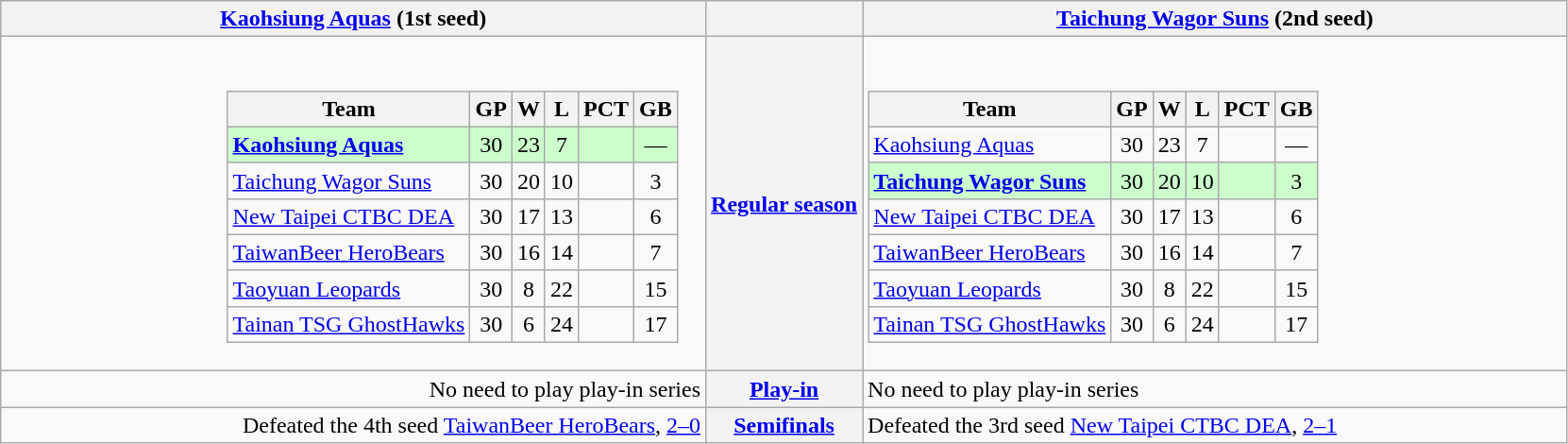<table class="wikitable">
<tr valign=top>
<th colspan="2" style="width:45%;"><a href='#'>Kaohsiung Aquas</a> (1st seed)</th>
<th></th>
<th colspan="2" style="width:45%;"><a href='#'>Taichung Wagor Suns</a> (2nd seed)</th>
</tr>
<tr>
<td align=right><br><table class="wikitable" style="text-align:center">
<tr>
<th>Team</th>
<th>GP</th>
<th>W</th>
<th>L</th>
<th>PCT</th>
<th>GB</th>
</tr>
<tr style="background:#cfc">
<td align=left><strong><a href='#'>Kaohsiung Aquas</a></strong></td>
<td>30</td>
<td>23</td>
<td>7</td>
<td></td>
<td>—</td>
</tr>
<tr>
<td align=left><a href='#'>Taichung Wagor Suns</a></td>
<td>30</td>
<td>20</td>
<td>10</td>
<td></td>
<td>3</td>
</tr>
<tr>
<td align=left><a href='#'>New Taipei CTBC DEA</a></td>
<td>30</td>
<td>17</td>
<td>13</td>
<td></td>
<td>6</td>
</tr>
<tr>
<td align=left><a href='#'>TaiwanBeer HeroBears</a></td>
<td>30</td>
<td>16</td>
<td>14</td>
<td></td>
<td>7</td>
</tr>
<tr>
<td align=left><a href='#'>Taoyuan Leopards</a></td>
<td>30</td>
<td>8</td>
<td>22</td>
<td></td>
<td>15</td>
</tr>
<tr>
<td align=left><a href='#'>Tainan TSG GhostHawks</a></td>
<td>30</td>
<td>6</td>
<td>24</td>
<td></td>
<td>17</td>
</tr>
</table>
</td>
<th colspan=2><a href='#'>Regular season</a></th>
<td align=left><br><table class="wikitable" style="text-align:center">
<tr>
<th>Team</th>
<th>GP</th>
<th>W</th>
<th>L</th>
<th>PCT</th>
<th>GB</th>
</tr>
<tr>
<td align=left><a href='#'>Kaohsiung Aquas</a></td>
<td>30</td>
<td>23</td>
<td>7</td>
<td></td>
<td>—</td>
</tr>
<tr style="background:#cfc">
<td align=left><strong><a href='#'>Taichung Wagor Suns</a></strong></td>
<td>30</td>
<td>20</td>
<td>10</td>
<td></td>
<td>3</td>
</tr>
<tr>
<td align=left><a href='#'>New Taipei CTBC DEA</a></td>
<td>30</td>
<td>17</td>
<td>13</td>
<td></td>
<td>6</td>
</tr>
<tr>
<td align=left><a href='#'>TaiwanBeer HeroBears</a></td>
<td>30</td>
<td>16</td>
<td>14</td>
<td></td>
<td>7</td>
</tr>
<tr>
<td align=left><a href='#'>Taoyuan Leopards</a></td>
<td>30</td>
<td>8</td>
<td>22</td>
<td></td>
<td>15</td>
</tr>
<tr>
<td align=left><a href='#'>Tainan TSG GhostHawks</a></td>
<td>30</td>
<td>6</td>
<td>24</td>
<td></td>
<td>17</td>
</tr>
</table>
</td>
</tr>
<tr>
<td align=right>No need to play play-in series</td>
<th colspan=2><a href='#'>Play-in</a></th>
<td align=left>No need to play play-in series</td>
</tr>
<tr>
<td align=right>Defeated the 4th seed <a href='#'>TaiwanBeer HeroBears</a>, <a href='#'>2–0</a></td>
<th colspan=2><a href='#'>Semifinals</a></th>
<td align=left>Defeated the 3rd seed <a href='#'>New Taipei CTBC DEA</a>, <a href='#'>2–1</a></td>
</tr>
</table>
